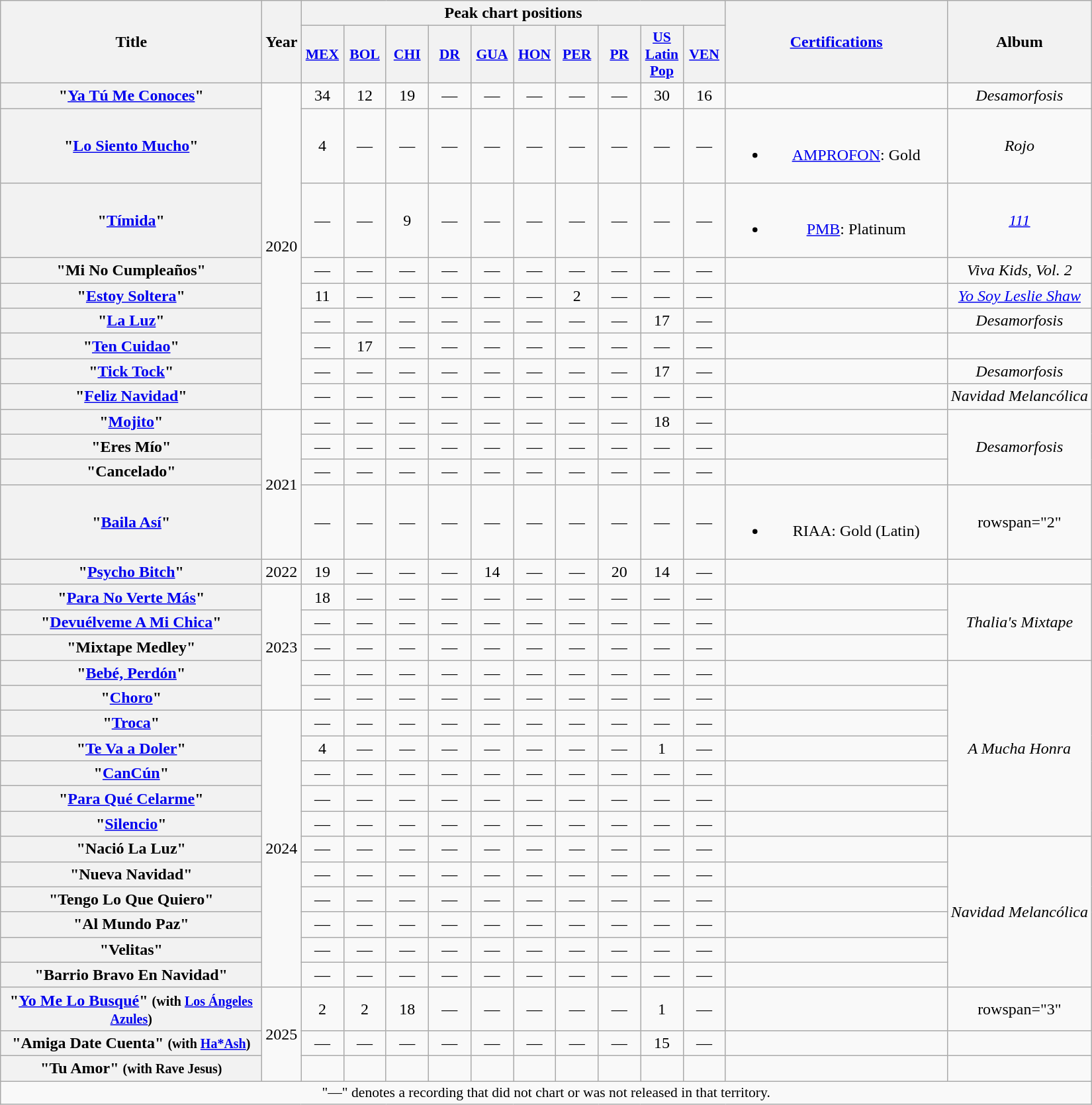<table class="wikitable plainrowheaders" style="text-align:center;">
<tr>
<th scope="col" rowspan="2" style="width:16em;">Title</th>
<th scope="col" rowspan="2" style="width:1em;">Year</th>
<th colspan="10" scope="col">Peak chart positions</th>
<th scope="col" rowspan="2" style="width:13.5em;"><a href='#'>Certifications</a></th>
<th scope="col" rowspan="2">Album</th>
</tr>
<tr>
<th scope="col" style="width:2.5em;font-size:90%;"><a href='#'>MEX</a><br></th>
<th scope="col" style="width:2.5em;font-size:90%;"><a href='#'>BOL</a><br></th>
<th scope="col" style="width:2.5em;font-size:90%;"><a href='#'>CHI</a><br></th>
<th scope="col" style="width:2.5em;font-size:90%;"><a href='#'>DR</a><br></th>
<th scope="col" style="width:2.5em;font-size:90%;"><a href='#'>GUA</a><br></th>
<th scope="col" style="width:2.5em;font-size:90%;"><a href='#'>HON</a><br></th>
<th scope="col" style="width:2.5em;font-size:90%;"><a href='#'>PER</a><br></th>
<th scope="col" style="width:2.5em;font-size:90%;"><a href='#'>PR</a><br></th>
<th scope="col" style="width:2.5em;font-size:90%;"><a href='#'>US<br>Latin<br>Pop</a><br></th>
<th scope="col" style="width:2.5em;font-size:90%;"><a href='#'>VEN</a><br></th>
</tr>
<tr>
<th scope="row">"<a href='#'>Ya Tú Me Conoces</a>"<br></th>
<td rowspan="9">2020</td>
<td>34</td>
<td>12</td>
<td>19</td>
<td>—</td>
<td>—</td>
<td>—</td>
<td>—</td>
<td>—</td>
<td>30</td>
<td>16</td>
<td></td>
<td><em>Desamorfosis</em></td>
</tr>
<tr>
<th scope="row">"<a href='#'>Lo Siento Mucho</a>"<br></th>
<td>4</td>
<td>—</td>
<td>—</td>
<td>—</td>
<td>—</td>
<td>—</td>
<td>—</td>
<td>—</td>
<td>—</td>
<td>—</td>
<td><br><ul><li><a href='#'>AMPROFON</a>: Gold</li></ul></td>
<td><em>Rojo</em></td>
</tr>
<tr>
<th scope="row">"<a href='#'>Tímida</a>"<br></th>
<td>—</td>
<td>—</td>
<td>9</td>
<td>—</td>
<td>—</td>
<td>—</td>
<td>—</td>
<td>—</td>
<td>—</td>
<td>—</td>
<td><br><ul><li><a href='#'>PMB</a>: Platinum</li></ul></td>
<td><em><a href='#'>111</a></em></td>
</tr>
<tr>
<th scope="row">"Mi No Cumpleaños"</th>
<td>—</td>
<td>—</td>
<td>—</td>
<td>—</td>
<td>—</td>
<td>—</td>
<td>—</td>
<td>—</td>
<td>—</td>
<td>—</td>
<td></td>
<td><em>Viva Kids, Vol. 2</em></td>
</tr>
<tr>
<th scope="row">"<a href='#'>Estoy Soltera</a>"<br></th>
<td>11</td>
<td>—</td>
<td>—</td>
<td>—</td>
<td>—</td>
<td>—</td>
<td>2</td>
<td>—</td>
<td>—</td>
<td>—</td>
<td></td>
<td><em><a href='#'>Yo Soy Leslie Shaw</a></em></td>
</tr>
<tr>
<th scope="row">"<a href='#'>La Luz</a>"<br></th>
<td>—</td>
<td>—</td>
<td>—</td>
<td>—</td>
<td>—</td>
<td>—</td>
<td>—</td>
<td>—</td>
<td>17</td>
<td>—</td>
<td></td>
<td><em>Desamorfosis</em></td>
</tr>
<tr>
<th scope="row">"<a href='#'>Ten Cuidao</a>"<br></th>
<td>—</td>
<td>17</td>
<td>—</td>
<td>—</td>
<td>—</td>
<td>—</td>
<td>—</td>
<td>—</td>
<td>—</td>
<td>—</td>
<td></td>
<td></td>
</tr>
<tr>
<th scope="row">"<a href='#'>Tick Tock</a>"<br></th>
<td>—</td>
<td>—</td>
<td>—</td>
<td>—</td>
<td>—</td>
<td>—</td>
<td>—</td>
<td>—</td>
<td>17</td>
<td>—</td>
<td></td>
<td><em>Desamorfosis</em></td>
</tr>
<tr>
<th scope="row">"<a href='#'>Feliz Navidad</a>"</th>
<td>—</td>
<td>—</td>
<td>—</td>
<td>—</td>
<td>—</td>
<td>—</td>
<td>—</td>
<td>—</td>
<td>—</td>
<td>—</td>
<td></td>
<td><em>Navidad Melancólica</em></td>
</tr>
<tr>
<th scope="row">"<a href='#'>Mojito</a>"</th>
<td rowspan="4">2021</td>
<td>—</td>
<td>—</td>
<td>—</td>
<td>—</td>
<td>—</td>
<td>—</td>
<td>—</td>
<td>—</td>
<td>18</td>
<td>—</td>
<td></td>
<td rowspan="3"><em>Desamorfosis</em></td>
</tr>
<tr>
<th scope="row">"Eres Mío"</th>
<td>—</td>
<td>—</td>
<td>—</td>
<td>—</td>
<td>—</td>
<td>—</td>
<td>—</td>
<td>—</td>
<td>—</td>
<td>—</td>
<td></td>
</tr>
<tr>
<th scope="row">"Cancelado"</th>
<td>—</td>
<td>—</td>
<td>—</td>
<td>—</td>
<td>—</td>
<td>—</td>
<td>—</td>
<td>—</td>
<td>—</td>
<td>—</td>
<td></td>
</tr>
<tr>
<th scope="row">"<a href='#'>Baila Así</a>"<br></th>
<td>—</td>
<td>—</td>
<td>—</td>
<td>—</td>
<td>—</td>
<td>—</td>
<td>—</td>
<td>—</td>
<td>—</td>
<td>—</td>
<td><br><ul><li>RIAA: Gold <span>(Latin)</span></li></ul></td>
<td>rowspan="2" </td>
</tr>
<tr>
<th scope="row">"<a href='#'>Psycho Bitch</a>"</th>
<td>2022</td>
<td>19</td>
<td>—</td>
<td>—</td>
<td>—</td>
<td>14</td>
<td>—</td>
<td>—</td>
<td>20</td>
<td>14</td>
<td>—</td>
<td></td>
</tr>
<tr>
<th scope="row">"<a href='#'>Para No Verte Más</a>" <br></th>
<td rowspan="5">2023</td>
<td>18</td>
<td>—</td>
<td>—</td>
<td>—</td>
<td>—</td>
<td>—</td>
<td>—</td>
<td>—</td>
<td>—</td>
<td>—</td>
<td></td>
<td rowspan="3"><em>Thalia's Mixtape</em></td>
</tr>
<tr>
<th scope="row">"<a href='#'>Devuélveme A Mi Chica</a>" <br></th>
<td>—</td>
<td>—</td>
<td>—</td>
<td>—</td>
<td>—</td>
<td>—</td>
<td>—</td>
<td>—</td>
<td>—</td>
<td>—</td>
<td></td>
</tr>
<tr>
<th scope="row">"Mixtape Medley"</th>
<td>—</td>
<td>—</td>
<td>—</td>
<td>—</td>
<td>—</td>
<td>—</td>
<td>—</td>
<td>—</td>
<td>—</td>
<td>—</td>
<td></td>
</tr>
<tr>
<th scope="row">"<a href='#'>Bebé, Perdón</a>"</th>
<td>—</td>
<td>—</td>
<td>—</td>
<td>—</td>
<td>—</td>
<td>—</td>
<td>—</td>
<td>—</td>
<td>—</td>
<td>—</td>
<td></td>
<td rowspan="7"><em>A Mucha Honra</em></td>
</tr>
<tr>
<th scope="row">"<a href='#'>Choro</a>" <br></th>
<td>—</td>
<td>—</td>
<td>—</td>
<td>—</td>
<td>—</td>
<td>—</td>
<td>—</td>
<td>—</td>
<td>—</td>
<td>—</td>
<td></td>
</tr>
<tr>
<th scope="row">"<a href='#'>Troca</a>" <br></th>
<td rowspan="11">2024</td>
<td>—</td>
<td>—</td>
<td>—</td>
<td>—</td>
<td>—</td>
<td>—</td>
<td>—</td>
<td>—</td>
<td>—</td>
<td>—</td>
<td></td>
</tr>
<tr>
<th scope="row">"<a href='#'>Te Va a Doler</a>" <br></th>
<td>4</td>
<td>—</td>
<td>—</td>
<td>—</td>
<td>—</td>
<td>—</td>
<td>—</td>
<td>—</td>
<td>1</td>
<td>—</td>
<td></td>
</tr>
<tr>
<th scope="row">"<a href='#'>CanCún</a>"</th>
<td>—</td>
<td>—</td>
<td>—</td>
<td>—</td>
<td>—</td>
<td>—</td>
<td>—</td>
<td>—</td>
<td>—</td>
<td>—</td>
<td></td>
</tr>
<tr>
<th scope="row">"<a href='#'>Para Qué Celarme</a>"</th>
<td>—</td>
<td>—</td>
<td>—</td>
<td>—</td>
<td>—</td>
<td>—</td>
<td>—</td>
<td>—</td>
<td>—</td>
<td>—</td>
<td></td>
</tr>
<tr>
<th scope="row">"<a href='#'>Silencio</a>"</th>
<td>—</td>
<td>—</td>
<td>—</td>
<td>—</td>
<td>—</td>
<td>—</td>
<td>—</td>
<td>—</td>
<td>—</td>
<td>—</td>
<td></td>
</tr>
<tr>
<th scope="row">"Nació La Luz" </th>
<td>—</td>
<td>—</td>
<td>—</td>
<td>—</td>
<td>—</td>
<td>—</td>
<td>—</td>
<td>—</td>
<td>—</td>
<td>—</td>
<td></td>
<td rowspan="6"><em>Navidad Melancólica</em></td>
</tr>
<tr>
<th scope="row">"Nueva Navidad"</th>
<td>—</td>
<td>—</td>
<td>—</td>
<td>—</td>
<td>—</td>
<td>—</td>
<td>—</td>
<td>—</td>
<td>—</td>
<td>—</td>
<td></td>
</tr>
<tr>
<th scope="row">"Tengo Lo Que Quiero"</th>
<td>—</td>
<td>—</td>
<td>—</td>
<td>—</td>
<td>—</td>
<td>—</td>
<td>—</td>
<td>—</td>
<td>—</td>
<td>—</td>
<td></td>
</tr>
<tr>
<th scope="row">"Al Mundo Paz"</th>
<td>—</td>
<td>—</td>
<td>—</td>
<td>—</td>
<td>—</td>
<td>—</td>
<td>—</td>
<td>—</td>
<td>—</td>
<td>—</td>
<td></td>
</tr>
<tr>
<th scope="row">"Velitas"</th>
<td>—</td>
<td>—</td>
<td>—</td>
<td>—</td>
<td>—</td>
<td>—</td>
<td>—</td>
<td>—</td>
<td>—</td>
<td>—</td>
<td></td>
</tr>
<tr>
<th scope="row">"Barrio Bravo En Navidad"</th>
<td>—</td>
<td>—</td>
<td>—</td>
<td>—</td>
<td>—</td>
<td>—</td>
<td>—</td>
<td>—</td>
<td>—</td>
<td>—</td>
<td></td>
</tr>
<tr>
<th scope="row">"<a href='#'>Yo Me Lo Busqué</a>" <small>(with <a href='#'>Los Ángeles Azules</a>)</small></th>
<td rowspan="3">2025</td>
<td>2</td>
<td>2</td>
<td>18</td>
<td>—</td>
<td>—</td>
<td>—</td>
<td>—</td>
<td>—</td>
<td>1</td>
<td>—</td>
<td></td>
<td>rowspan="3" </td>
</tr>
<tr>
<th scope="row">"Amiga Date Cuenta" <small>(with <a href='#'>Ha*Ash</a>)</small></th>
<td>—</td>
<td>—</td>
<td>—</td>
<td>—</td>
<td>—</td>
<td>—</td>
<td>—</td>
<td>—</td>
<td>15</td>
<td>—</td>
<td></td>
</tr>
<tr>
<th scope="row">"Tu Amor" <small>(with Rave Jesus)</small></th>
<td></td>
<td></td>
<td></td>
<td></td>
<td></td>
<td></td>
<td></td>
<td></td>
<td></td>
<td></td>
<td></td>
<td></td>
</tr>
<tr>
<td colspan="15" style="font-size:90%">"—" denotes a recording that did not chart or was not released in that territory.</td>
</tr>
</table>
